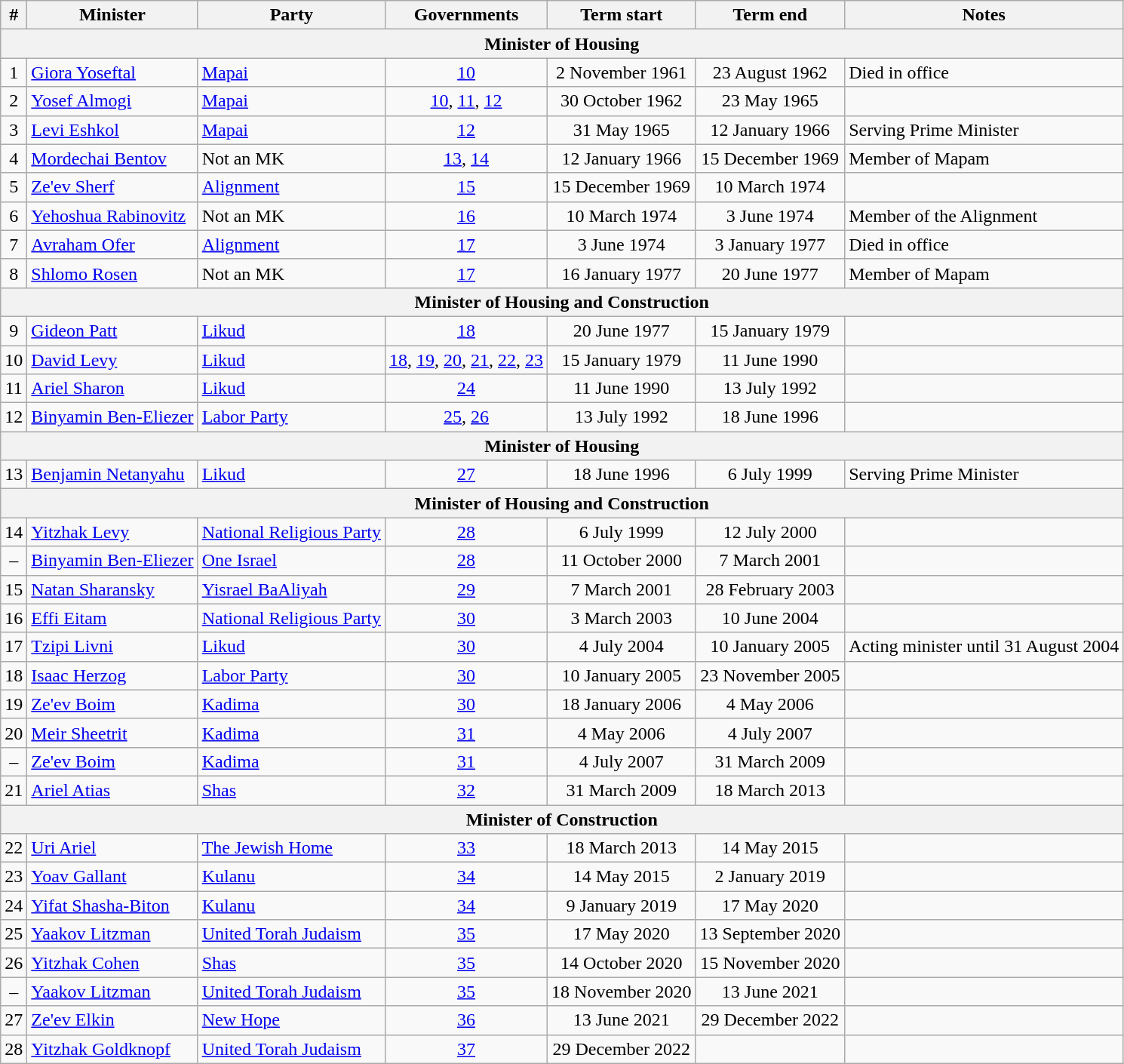<table class=wikitable style=text-align:center>
<tr>
<th>#</th>
<th>Minister</th>
<th>Party</th>
<th>Governments</th>
<th>Term start</th>
<th>Term end</th>
<th>Notes</th>
</tr>
<tr>
<th colspan=7>Minister of Housing</th>
</tr>
<tr>
<td>1</td>
<td align=left><a href='#'>Giora Yoseftal</a></td>
<td align=left><a href='#'>Mapai</a></td>
<td><a href='#'>10</a></td>
<td>2 November 1961</td>
<td>23 August 1962</td>
<td align=left>Died in office</td>
</tr>
<tr>
<td>2</td>
<td align=left><a href='#'>Yosef Almogi</a></td>
<td align=left><a href='#'>Mapai</a></td>
<td><a href='#'>10</a>, <a href='#'>11</a>, <a href='#'>12</a></td>
<td>30 October 1962</td>
<td>23 May 1965</td>
<td></td>
</tr>
<tr>
<td>3</td>
<td align=left><a href='#'>Levi Eshkol</a></td>
<td align=left><a href='#'>Mapai</a></td>
<td><a href='#'>12</a></td>
<td>31 May 1965</td>
<td>12 January 1966</td>
<td align=left>Serving Prime Minister</td>
</tr>
<tr>
<td>4</td>
<td align=left><a href='#'>Mordechai Bentov</a></td>
<td align=left>Not an MK</td>
<td><a href='#'>13</a>, <a href='#'>14</a></td>
<td>12 January 1966</td>
<td>15 December 1969</td>
<td align=left>Member of Mapam</td>
</tr>
<tr>
<td>5</td>
<td align=left><a href='#'>Ze'ev Sherf</a></td>
<td align=left><a href='#'>Alignment</a></td>
<td><a href='#'>15</a></td>
<td>15 December 1969</td>
<td>10 March 1974</td>
<td></td>
</tr>
<tr>
<td>6</td>
<td align=left><a href='#'>Yehoshua Rabinovitz</a></td>
<td align=left>Not an MK</td>
<td><a href='#'>16</a></td>
<td>10 March 1974</td>
<td>3 June 1974</td>
<td align=left>Member of the Alignment</td>
</tr>
<tr>
<td>7</td>
<td align=left><a href='#'>Avraham Ofer</a></td>
<td align=left><a href='#'>Alignment</a></td>
<td><a href='#'>17</a></td>
<td>3 June 1974</td>
<td>3 January 1977</td>
<td align=left>Died in office</td>
</tr>
<tr>
<td>8</td>
<td align=left><a href='#'>Shlomo Rosen</a></td>
<td align=left>Not an MK</td>
<td><a href='#'>17</a></td>
<td>16 January 1977</td>
<td>20 June 1977</td>
<td align=left>Member of Mapam</td>
</tr>
<tr>
<th colspan=7>Minister of Housing and Construction</th>
</tr>
<tr>
<td>9</td>
<td align=left><a href='#'>Gideon Patt</a></td>
<td align=left><a href='#'>Likud</a></td>
<td><a href='#'>18</a></td>
<td>20 June 1977</td>
<td>15  January 1979</td>
<td></td>
</tr>
<tr>
<td>10</td>
<td align=left><a href='#'>David Levy</a></td>
<td align=left><a href='#'>Likud</a></td>
<td><a href='#'>18</a>, <a href='#'>19</a>, <a href='#'>20</a>, <a href='#'>21</a>, <a href='#'>22</a>, <a href='#'>23</a></td>
<td>15 January 1979</td>
<td>11 June 1990</td>
<td></td>
</tr>
<tr>
<td>11</td>
<td align=left><a href='#'>Ariel Sharon</a></td>
<td align=left><a href='#'>Likud</a></td>
<td><a href='#'>24</a></td>
<td>11 June 1990</td>
<td>13 July 1992</td>
<td></td>
</tr>
<tr>
<td>12</td>
<td align=left><a href='#'>Binyamin Ben-Eliezer</a></td>
<td align=left><a href='#'>Labor Party</a></td>
<td><a href='#'>25</a>, <a href='#'>26</a></td>
<td>13 July 1992</td>
<td>18 June 1996</td>
<td></td>
</tr>
<tr>
<th colspan=7>Minister of Housing</th>
</tr>
<tr>
<td>13</td>
<td align=left><a href='#'>Benjamin Netanyahu</a></td>
<td align=left><a href='#'>Likud</a></td>
<td><a href='#'>27</a></td>
<td>18 June 1996</td>
<td>6 July 1999</td>
<td align=left>Serving Prime Minister</td>
</tr>
<tr>
<th colspan=7>Minister of Housing and Construction</th>
</tr>
<tr>
<td>14</td>
<td align=left><a href='#'>Yitzhak Levy</a></td>
<td align=left><a href='#'>National Religious Party</a></td>
<td><a href='#'>28</a></td>
<td>6 July 1999</td>
<td>12 July 2000</td>
<td></td>
</tr>
<tr>
<td>–</td>
<td align=left><a href='#'>Binyamin Ben-Eliezer</a></td>
<td align=left><a href='#'>One Israel</a></td>
<td><a href='#'>28</a></td>
<td>11 October 2000</td>
<td>7 March 2001</td>
<td></td>
</tr>
<tr>
<td>15</td>
<td align=left><a href='#'>Natan Sharansky</a></td>
<td align=left><a href='#'>Yisrael BaAliyah</a></td>
<td><a href='#'>29</a></td>
<td>7 March 2001</td>
<td>28 February 2003</td>
<td></td>
</tr>
<tr>
<td>16</td>
<td align=left><a href='#'>Effi Eitam</a></td>
<td align=left><a href='#'>National Religious Party</a></td>
<td><a href='#'>30</a></td>
<td>3 March 2003</td>
<td>10 June 2004</td>
<td></td>
</tr>
<tr>
<td>17</td>
<td align=left><a href='#'>Tzipi Livni</a></td>
<td align=left><a href='#'>Likud</a></td>
<td><a href='#'>30</a></td>
<td>4 July 2004</td>
<td>10 January 2005</td>
<td align=left>Acting minister until 31 August 2004</td>
</tr>
<tr>
<td>18</td>
<td align=left><a href='#'>Isaac Herzog</a></td>
<td align=left><a href='#'>Labor Party</a></td>
<td><a href='#'>30</a></td>
<td>10 January 2005</td>
<td>23 November 2005</td>
<td></td>
</tr>
<tr>
<td>19</td>
<td align=left><a href='#'>Ze'ev Boim</a></td>
<td align=left><a href='#'>Kadima</a></td>
<td><a href='#'>30</a></td>
<td>18 January 2006</td>
<td>4 May 2006</td>
<td></td>
</tr>
<tr>
<td>20</td>
<td align=left><a href='#'>Meir Sheetrit</a></td>
<td align=left><a href='#'>Kadima</a></td>
<td><a href='#'>31</a></td>
<td>4 May 2006</td>
<td>4 July 2007</td>
<td></td>
</tr>
<tr>
<td>–</td>
<td align=left><a href='#'>Ze'ev Boim</a></td>
<td align=left><a href='#'>Kadima</a></td>
<td><a href='#'>31</a></td>
<td>4 July 2007</td>
<td>31 March 2009</td>
<td></td>
</tr>
<tr>
<td>21</td>
<td align=left><a href='#'>Ariel Atias</a></td>
<td align=left><a href='#'>Shas</a></td>
<td><a href='#'>32</a></td>
<td>31 March 2009</td>
<td>18 March 2013</td>
<td></td>
</tr>
<tr>
<th colspan=7>Minister of Construction</th>
</tr>
<tr>
<td>22</td>
<td align=left><a href='#'>Uri Ariel</a></td>
<td align=left><a href='#'>The Jewish Home</a></td>
<td><a href='#'>33</a></td>
<td>18 March 2013</td>
<td>14 May 2015</td>
<td></td>
</tr>
<tr>
<td>23</td>
<td align=left><a href='#'>Yoav Gallant</a></td>
<td align=left><a href='#'>Kulanu</a></td>
<td><a href='#'>34</a></td>
<td>14 May 2015</td>
<td>2 January 2019</td>
<td></td>
</tr>
<tr>
<td>24</td>
<td align=left><a href='#'>Yifat Shasha-Biton</a></td>
<td align=left><a href='#'>Kulanu</a></td>
<td><a href='#'>34</a></td>
<td>9 January 2019</td>
<td>17 May 2020</td>
<td></td>
</tr>
<tr>
<td>25</td>
<td align=left><a href='#'>Yaakov Litzman</a></td>
<td align=left><a href='#'>United Torah Judaism</a></td>
<td><a href='#'>35</a></td>
<td>17 May 2020</td>
<td>13 September 2020</td>
<td></td>
</tr>
<tr>
<td>26</td>
<td align=left><a href='#'>Yitzhak Cohen</a></td>
<td align=left><a href='#'>Shas</a></td>
<td><a href='#'>35</a></td>
<td>14 October 2020</td>
<td>15 November 2020</td>
<td></td>
</tr>
<tr>
<td>–</td>
<td align=left><a href='#'>Yaakov Litzman</a></td>
<td align=left><a href='#'>United Torah Judaism</a></td>
<td><a href='#'>35</a></td>
<td>18 November 2020</td>
<td>13 June 2021</td>
<td></td>
</tr>
<tr>
<td>27</td>
<td align=left><a href='#'>Ze'ev Elkin</a></td>
<td align=left><a href='#'>New Hope</a></td>
<td><a href='#'>36</a></td>
<td>13 June 2021</td>
<td>29 December 2022</td>
<td></td>
</tr>
<tr>
<td>28</td>
<td align=left><a href='#'>Yitzhak Goldknopf</a></td>
<td align=left><a href='#'>United Torah Judaism</a></td>
<td><a href='#'>37</a></td>
<td>29 December 2022</td>
<td></td>
<td></td>
</tr>
</table>
